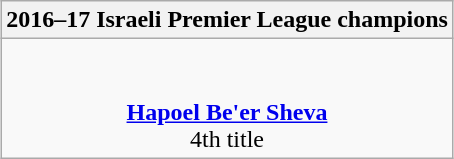<table class=wikitable style="text-align:center; margin:auto">
<tr>
<th>2016–17 Israeli Premier League champions</th>
</tr>
<tr>
<td><br><br> <strong><a href='#'>Hapoel Be'er Sheva</a></strong><br>4th title</td>
</tr>
</table>
